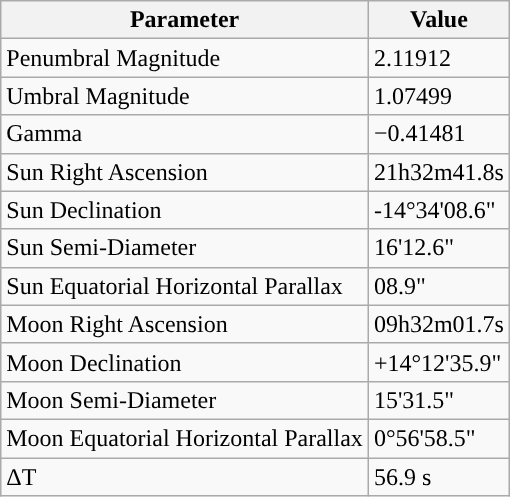<table class="wikitable">
<tr>
<th>Parameter</th>
<th>Value</th>
</tr>
<tr>
<td>Penumbral Magnitude</td>
<td>2.11912</td>
</tr>
<tr>
<td>Umbral Magnitude</td>
<td>1.07499</td>
</tr>
<tr>
<td>Gamma</td>
<td>−0.41481</td>
</tr>
<tr>
<td>Sun Right Ascension</td>
<td>21h32m41.8s</td>
</tr>
<tr>
<td>Sun Declination</td>
<td>-14°34'08.6"</td>
</tr>
<tr>
<td>Sun Semi-Diameter</td>
<td>16'12.6"</td>
</tr>
<tr>
<td>Sun Equatorial Horizontal Parallax</td>
<td>08.9"</td>
</tr>
<tr>
<td>Moon Right Ascension</td>
<td>09h32m01.7s</td>
</tr>
<tr>
<td>Moon Declination</td>
<td>+14°12'35.9"</td>
</tr>
<tr>
<td>Moon Semi-Diameter</td>
<td>15'31.5"</td>
</tr>
<tr>
<td>Moon Equatorial Horizontal Parallax</td>
<td>0°56'58.5"</td>
</tr>
<tr>
<td>ΔT</td>
<td>56.9 s</td>
</tr>
</table>
